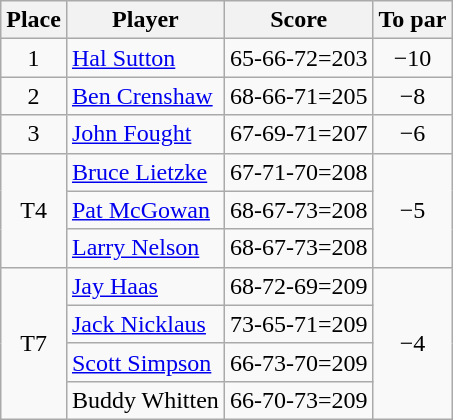<table class="wikitable">
<tr>
<th>Place</th>
<th>Player</th>
<th>Score</th>
<th>To par</th>
</tr>
<tr>
<td align="center">1</td>
<td> <a href='#'>Hal Sutton</a></td>
<td>65-66-72=203</td>
<td align="center">−10</td>
</tr>
<tr>
<td align="center">2</td>
<td> <a href='#'>Ben Crenshaw</a></td>
<td>68-66-71=205</td>
<td align="center">−8</td>
</tr>
<tr>
<td align="center">3</td>
<td> <a href='#'>John Fought</a></td>
<td>67-69-71=207</td>
<td align="center">−6</td>
</tr>
<tr>
<td rowspan=3 align="center">T4</td>
<td> <a href='#'>Bruce Lietzke</a></td>
<td>67-71-70=208</td>
<td rowspan=3 align="center">−5</td>
</tr>
<tr>
<td> <a href='#'>Pat McGowan</a></td>
<td>68-67-73=208</td>
</tr>
<tr>
<td> <a href='#'>Larry Nelson</a></td>
<td>68-67-73=208</td>
</tr>
<tr>
<td rowspan=4 align="center">T7</td>
<td> <a href='#'>Jay Haas</a></td>
<td>68-72-69=209</td>
<td rowspan=4 align="center">−4</td>
</tr>
<tr>
<td> <a href='#'>Jack Nicklaus</a></td>
<td>73-65-71=209</td>
</tr>
<tr>
<td> <a href='#'>Scott Simpson</a></td>
<td>66-73-70=209</td>
</tr>
<tr>
<td> Buddy Whitten</td>
<td>66-70-73=209</td>
</tr>
</table>
